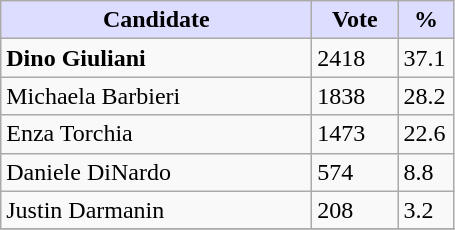<table class="wikitable">
<tr>
<th style="background:#ddf; width:200px;">Candidate</th>
<th style="background:#ddf; width:50px;">Vote</th>
<th style="background:#ddf; width:30px;">%</th>
</tr>
<tr>
<td><strong>Dino Giuliani</strong></td>
<td>2418</td>
<td>37.1</td>
</tr>
<tr>
<td>Michaela Barbieri</td>
<td>1838</td>
<td>28.2</td>
</tr>
<tr>
<td>Enza Torchia</td>
<td>1473</td>
<td>22.6</td>
</tr>
<tr>
<td>Daniele DiNardo</td>
<td>574</td>
<td>8.8</td>
</tr>
<tr>
<td>Justin Darmanin</td>
<td>208</td>
<td>3.2</td>
</tr>
<tr>
</tr>
</table>
